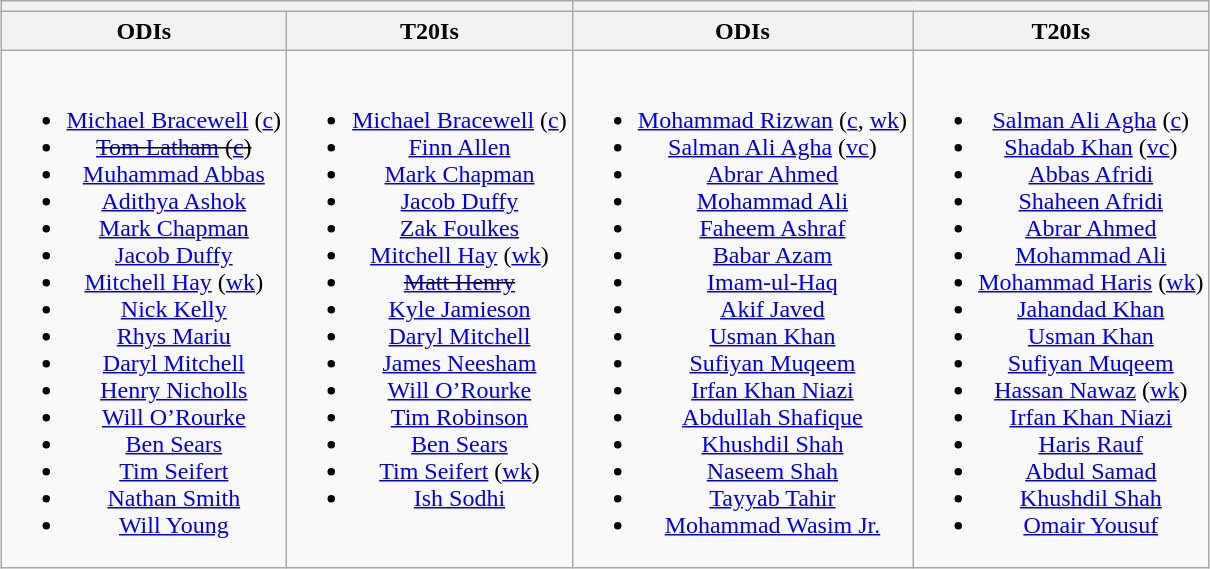<table class="wikitable" style="text-align:center;margin:auto">
<tr>
<th colspan="2"></th>
<th colspan="2"></th>
</tr>
<tr>
<th>ODIs</th>
<th>T20Is</th>
<th>ODIs</th>
<th>T20Is</th>
</tr>
<tr style="vertical-align:top">
<td><br><ul><li><a href='#'>Michael Bracewell</a> (<a href='#'>c</a>)</li><li><s><a href='#'>Tom Latham</a> (<a href='#'>c</a>)</s></li><li><a href='#'>Muhammad Abbas</a></li><li><a href='#'>Adithya Ashok</a></li><li><a href='#'>Mark Chapman</a></li><li><a href='#'>Jacob Duffy</a></li><li><a href='#'>Mitchell Hay</a> (<a href='#'>wk</a>)</li><li><a href='#'>Nick Kelly</a></li><li><a href='#'>Rhys Mariu</a></li><li><a href='#'>Daryl Mitchell</a></li><li><a href='#'>Henry Nicholls</a></li><li><a href='#'>Will O’Rourke</a></li><li><a href='#'>Ben Sears</a></li><li><a href='#'>Tim Seifert</a></li><li><a href='#'>Nathan Smith</a></li><li><a href='#'>Will Young</a></li></ul></td>
<td><br><ul><li><a href='#'>Michael Bracewell</a> (<a href='#'>c</a>)</li><li><a href='#'>Finn Allen</a></li><li><a href='#'>Mark Chapman</a></li><li><a href='#'>Jacob Duffy</a></li><li><a href='#'>Zak Foulkes</a></li><li><a href='#'>Mitchell Hay</a> (<a href='#'>wk</a>)</li><li><s><a href='#'>Matt Henry</a></s></li><li><a href='#'>Kyle Jamieson</a></li><li><a href='#'>Daryl Mitchell</a></li><li><a href='#'>James Neesham</a></li><li><a href='#'>Will O’Rourke</a></li><li><a href='#'>Tim Robinson</a></li><li><a href='#'>Ben Sears</a></li><li><a href='#'>Tim Seifert</a> (<a href='#'>wk</a>)</li><li><a href='#'>Ish Sodhi</a></li></ul></td>
<td><br><ul><li><a href='#'>Mohammad Rizwan</a> (<a href='#'>c</a>, <a href='#'>wk</a>)</li><li><a href='#'>Salman Ali Agha</a> (<a href='#'>vc</a>)</li><li><a href='#'>Abrar Ahmed</a></li><li><a href='#'>Mohammad Ali</a></li><li><a href='#'>Faheem Ashraf</a></li><li><a href='#'>Babar Azam</a></li><li><a href='#'>Imam-ul-Haq</a></li><li><a href='#'>Akif Javed</a></li><li><a href='#'>Usman Khan</a></li><li><a href='#'>Sufiyan Muqeem</a></li><li><a href='#'>Irfan Khan Niazi</a></li><li><a href='#'>Abdullah Shafique</a></li><li><a href='#'>Khushdil Shah</a></li><li><a href='#'>Naseem Shah</a></li><li><a href='#'>Tayyab Tahir</a></li><li><a href='#'>Mohammad Wasim Jr.</a></li></ul></td>
<td><br><ul><li><a href='#'>Salman Ali Agha</a> (<a href='#'>c</a>)</li><li><a href='#'>Shadab Khan</a> (<a href='#'>vc</a>)</li><li><a href='#'>Abbas Afridi</a></li><li><a href='#'>Shaheen Afridi</a></li><li><a href='#'>Abrar Ahmed</a></li><li><a href='#'>Mohammad Ali</a></li><li><a href='#'>Mohammad Haris</a> (<a href='#'>wk</a>)</li><li><a href='#'>Jahandad Khan</a></li><li><a href='#'>Usman Khan</a></li><li><a href='#'>Sufiyan Muqeem</a></li><li><a href='#'>Hassan Nawaz</a> (<a href='#'>wk</a>)</li><li><a href='#'>Irfan Khan Niazi</a></li><li><a href='#'>Haris Rauf</a></li><li><a href='#'>Abdul Samad</a></li><li><a href='#'>Khushdil Shah</a></li><li><a href='#'>Omair Yousuf</a></li></ul></td>
</tr>
</table>
